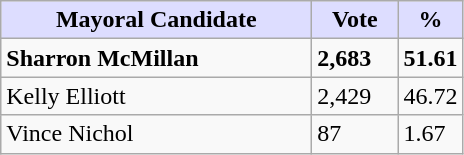<table class="wikitable">
<tr>
<th style="background:#ddf; width:200px;">Mayoral Candidate</th>
<th style="background:#ddf; width:50px;">Vote</th>
<th style="background:#ddf; width:30px;">%</th>
</tr>
<tr>
<td><strong>Sharron McMillan</strong></td>
<td><strong>2,683</strong></td>
<td><strong>51.61</strong></td>
</tr>
<tr>
<td>Kelly Elliott</td>
<td>2,429</td>
<td>46.72</td>
</tr>
<tr>
<td>Vince Nichol</td>
<td>87</td>
<td>1.67</td>
</tr>
</table>
